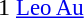<table cellspacing=0 cellpadding=0>
<tr>
<td><div>1 </div></td>
<td style="font-size: 95%"> <a href='#'>Leo Au</a></td>
</tr>
</table>
